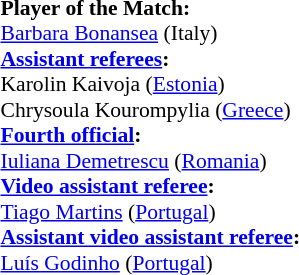<table style="width:100%; font-size:90%;">
<tr>
<td><br><strong>Player of the Match:</strong>
<br><a href='#'>Barbara Bonansea</a> (Italy)<br><strong><a href='#'>Assistant referees</a>:</strong>
<br>Karolin Kaivoja (<a href='#'>Estonia</a>)
<br>Chrysoula Kourompylia (<a href='#'>Greece</a>)
<br><strong><a href='#'>Fourth official</a>:</strong>
<br><a href='#'>Iuliana Demetrescu</a> (<a href='#'>Romania</a>)
<br><strong><a href='#'>Video assistant referee</a>:</strong>
<br><a href='#'>Tiago Martins</a> (<a href='#'>Portugal</a>)
<br><strong><a href='#'>Assistant video assistant referee</a>:</strong>
<br><a href='#'>Luís Godinho</a> (<a href='#'>Portugal</a>)</td>
</tr>
</table>
